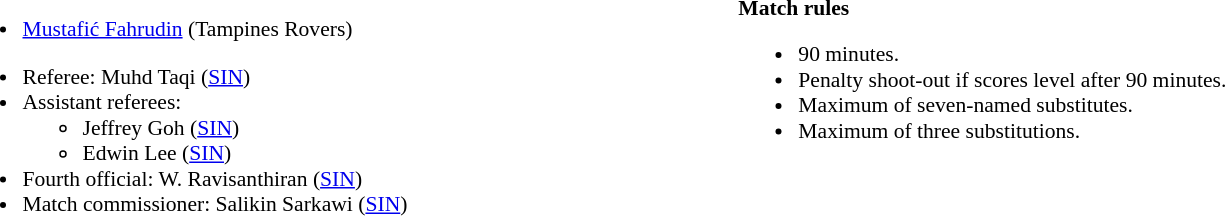<table width=82% style="font-size: 90%">
<tr>
<td width=50% valign=top><br><ul><li><a href='#'>Mustafić Fahrudin</a> (Tampines Rovers)</li></ul><ul><li>Referee: Muhd Taqi (<a href='#'>SIN</a>)</li><li>Assistant referees:<ul><li>Jeffrey Goh (<a href='#'>SIN</a>)</li><li>Edwin Lee (<a href='#'>SIN</a>)</li></ul></li><li>Fourth official: W. Ravisanthiran (<a href='#'>SIN</a>)</li><li>Match commissioner: Salikin Sarkawi (<a href='#'>SIN</a>)</li></ul></td>
<td style="width:50%; vertical-align:top"><br><strong>Match rules</strong><ul><li>90 minutes.</li><li>Penalty shoot-out if scores level after 90 minutes.</li><li>Maximum of seven-named substitutes.</li><li>Maximum of three substitutions.</li></ul></td>
</tr>
</table>
